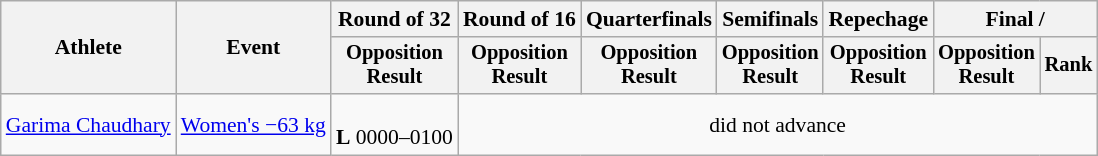<table class="wikitable" style="font-size:90%;">
<tr>
<th rowspan=2>Athlete</th>
<th rowspan=2>Event</th>
<th>Round of 32</th>
<th>Round of 16</th>
<th>Quarterfinals</th>
<th>Semifinals</th>
<th>Repechage</th>
<th colspan=2>Final / </th>
</tr>
<tr style="font-size:95%">
<th>Opposition<br>Result</th>
<th>Opposition<br>Result</th>
<th>Opposition<br>Result</th>
<th>Opposition<br>Result</th>
<th>Opposition<br>Result</th>
<th>Opposition<br>Result</th>
<th>Rank</th>
</tr>
<tr align=center>
<td align=left><a href='#'>Garima Chaudhary</a></td>
<td align=left><a href='#'>Women's −63 kg</a></td>
<td><br><strong>L</strong> 0000–0100</td>
<td colspan=6>did not advance</td>
</tr>
</table>
